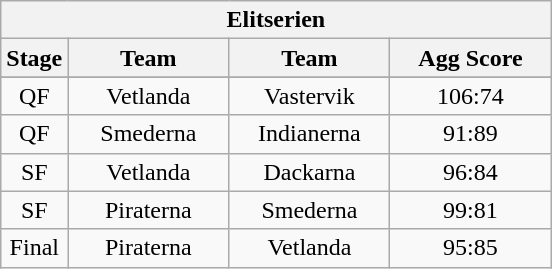<table class="wikitable">
<tr>
<th colspan="4">Elitserien</th>
</tr>
<tr>
<th width=20>Stage</th>
<th width=100>Team</th>
<th width=100>Team</th>
<th width=100>Agg Score</th>
</tr>
<tr>
</tr>
<tr align=center>
<td>QF</td>
<td>Vetlanda</td>
<td>Vastervik</td>
<td>106:74</td>
</tr>
<tr align=center>
<td>QF</td>
<td>Smederna</td>
<td>Indianerna</td>
<td>91:89</td>
</tr>
<tr align=center>
<td>SF</td>
<td>Vetlanda</td>
<td>Dackarna</td>
<td>96:84</td>
</tr>
<tr align=center>
<td>SF</td>
<td>Piraterna</td>
<td>Smederna</td>
<td>99:81</td>
</tr>
<tr align=center>
<td>Final</td>
<td>Piraterna</td>
<td>Vetlanda</td>
<td>95:85</td>
</tr>
</table>
